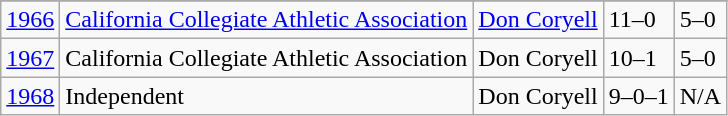<table class="wikitable">
<tr>
</tr>
<tr>
<td><a href='#'>1966</a></td>
<td><a href='#'>California Collegiate Athletic Association</a></td>
<td><a href='#'>Don Coryell</a></td>
<td>11–0</td>
<td>5–0</td>
</tr>
<tr>
<td><a href='#'>1967</a></td>
<td>California Collegiate Athletic Association</td>
<td>Don Coryell</td>
<td>10–1</td>
<td>5–0</td>
</tr>
<tr>
<td><a href='#'>1968</a></td>
<td>Independent</td>
<td>Don Coryell</td>
<td>9–0–1</td>
<td>N/A</td>
</tr>
</table>
